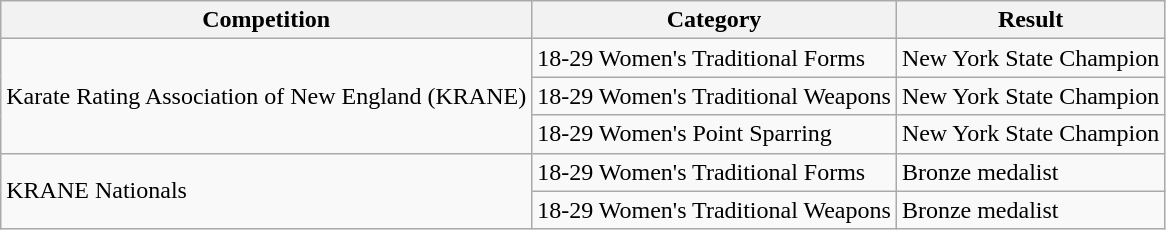<table class="wikitable sortable">
<tr>
<th>Competition</th>
<th>Category</th>
<th>Result</th>
</tr>
<tr>
<td rowspan="3">Karate Rating Association of New England (KRANE)</td>
<td>18-29  Women's Traditional Forms</td>
<td>New York State Champion</td>
</tr>
<tr>
<td>18-29 Women's Traditional Weapons</td>
<td>New York State Champion</td>
</tr>
<tr>
<td>18-29 Women's Point Sparring</td>
<td>New York State Champion</td>
</tr>
<tr>
<td rowspan="2">KRANE Nationals</td>
<td>18-29 Women's Traditional Forms</td>
<td>Bronze medalist</td>
</tr>
<tr>
<td>18-29 Women's Traditional Weapons</td>
<td>Bronze medalist</td>
</tr>
</table>
